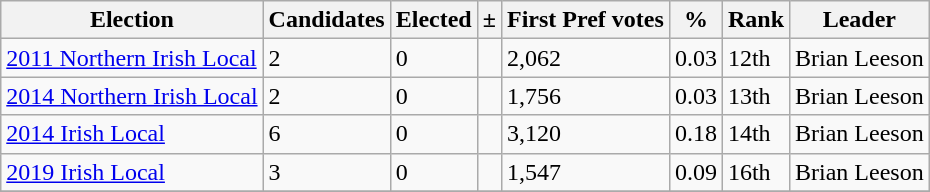<table class="wikitable">
<tr>
<th>Election</th>
<th>Candidates</th>
<th>Elected</th>
<th>±</th>
<th>First Pref votes</th>
<th>%</th>
<th>Rank</th>
<th>Leader</th>
</tr>
<tr>
<td><a href='#'>2011 Northern Irish Local</a></td>
<td>2</td>
<td>0</td>
<td></td>
<td>2,062</td>
<td>0.03</td>
<td>12th</td>
<td>Brian Leeson</td>
</tr>
<tr>
<td><a href='#'>2014 Northern Irish Local</a></td>
<td>2</td>
<td>0</td>
<td></td>
<td>1,756</td>
<td>0.03</td>
<td>13th</td>
<td>Brian Leeson</td>
</tr>
<tr>
<td><a href='#'>2014 Irish Local</a></td>
<td>6</td>
<td>0</td>
<td></td>
<td>3,120</td>
<td>0.18</td>
<td>14th</td>
<td>Brian Leeson</td>
</tr>
<tr>
<td><a href='#'>2019 Irish Local</a></td>
<td>3</td>
<td>0</td>
<td></td>
<td>1,547</td>
<td>0.09</td>
<td>16th</td>
<td>Brian Leeson</td>
</tr>
<tr>
</tr>
</table>
